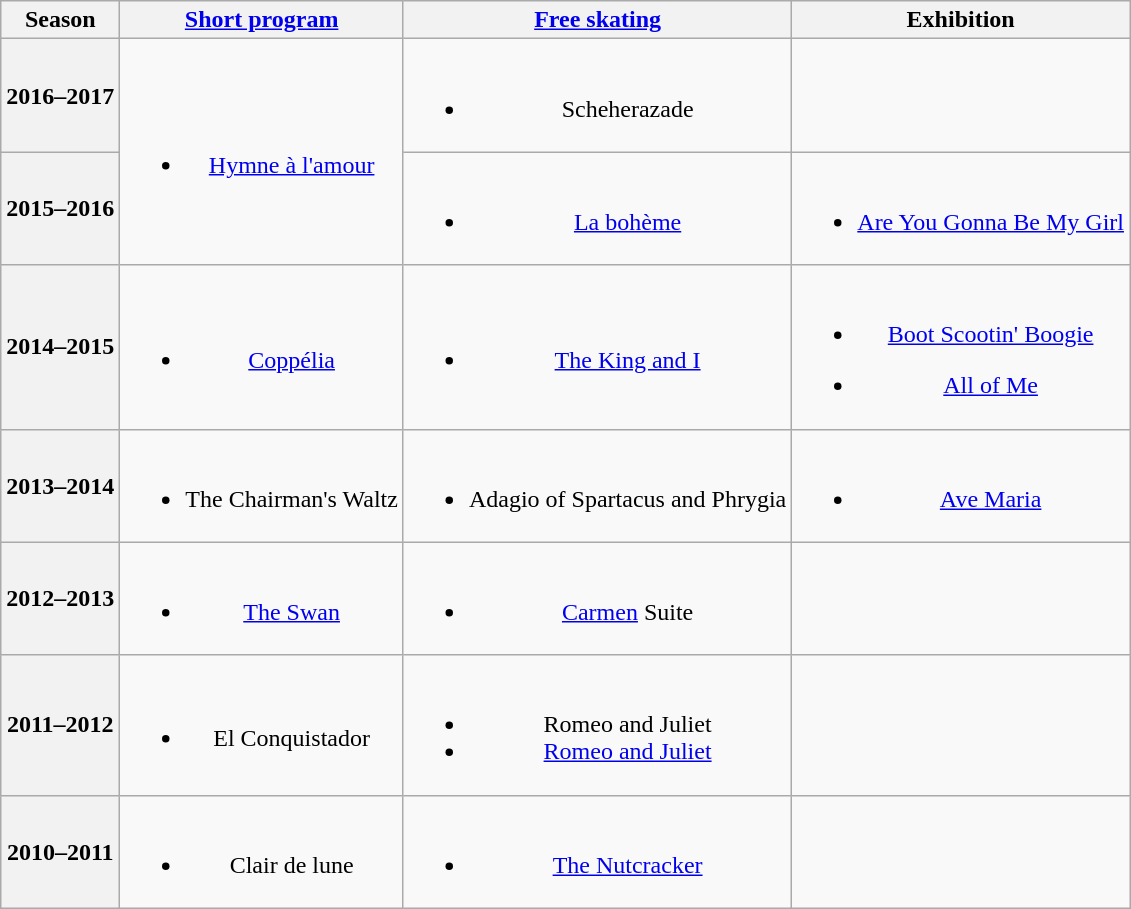<table class=wikitable style=text-align:center>
<tr>
<th>Season</th>
<th><a href='#'>Short program</a></th>
<th><a href='#'>Free skating</a></th>
<th>Exhibition</th>
</tr>
<tr>
<th>2016–2017</th>
<td rowspan=2><br><ul><li><a href='#'>Hymne à l'amour</a> <br></li></ul></td>
<td><br><ul><li>Scheherazade</li></ul></td>
<td></td>
</tr>
<tr>
<th>2015–2016<br></th>
<td><br><ul><li><a href='#'>La bohème</a> <br></li></ul></td>
<td><br><ul><li><a href='#'>Are You Gonna Be My Girl</a> <br></li></ul></td>
</tr>
<tr>
<th>2014–2015<br></th>
<td><br><ul><li><a href='#'>Coppélia</a> <br></li></ul></td>
<td><br><ul><li><a href='#'>The King and I</a> <br></li></ul></td>
<td><br><ul><li><a href='#'>Boot Scootin' Boogie</a> <br></li></ul><ul><li><a href='#'>All of Me</a> <br></li></ul></td>
</tr>
<tr>
<th>2013–2014<br></th>
<td><br><ul><li>The Chairman's Waltz <br></li></ul></td>
<td><br><ul><li>Adagio of Spartacus and Phrygia <br></li></ul></td>
<td><br><ul><li><a href='#'>Ave Maria</a> <br></li></ul></td>
</tr>
<tr>
<th>2012–2013<br></th>
<td><br><ul><li><a href='#'>The Swan</a> <br></li></ul></td>
<td><br><ul><li><a href='#'>Carmen</a> Suite <br></li></ul></td>
<td></td>
</tr>
<tr>
<th>2011–2012<br></th>
<td><br><ul><li>El Conquistador <br></li></ul></td>
<td><br><ul><li>Romeo and Juliet <br></li><li><a href='#'>Romeo and Juliet</a> <br></li></ul></td>
<td></td>
</tr>
<tr>
<th>2010–2011<br></th>
<td><br><ul><li>Clair de lune <br></li></ul></td>
<td><br><ul><li><a href='#'>The Nutcracker</a> <br></li></ul></td>
<td></td>
</tr>
</table>
